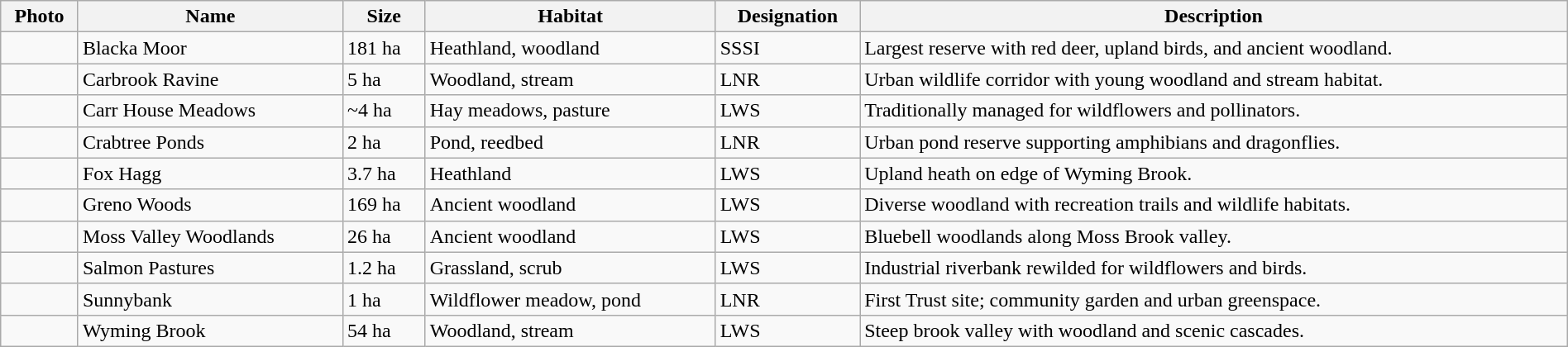<table class="wikitable sortable mw-datatable" style="width:100%;">
<tr>
<th>Photo</th>
<th>Name</th>
<th>Size</th>
<th>Habitat</th>
<th>Designation</th>
<th>Description</th>
</tr>
<tr>
<td></td>
<td>Blacka Moor</td>
<td>181 ha</td>
<td>Heathland, woodland</td>
<td>SSSI</td>
<td>Largest reserve with red deer, upland birds, and ancient woodland.</td>
</tr>
<tr>
<td></td>
<td>Carbrook Ravine</td>
<td>5 ha</td>
<td>Woodland, stream</td>
<td>LNR</td>
<td>Urban wildlife corridor with young woodland and stream habitat.</td>
</tr>
<tr>
<td></td>
<td>Carr House Meadows</td>
<td>~4 ha</td>
<td>Hay meadows, pasture</td>
<td>LWS</td>
<td>Traditionally managed for wildflowers and pollinators.</td>
</tr>
<tr>
<td></td>
<td>Crabtree Ponds</td>
<td>2 ha</td>
<td>Pond, reedbed</td>
<td>LNR</td>
<td>Urban pond reserve supporting amphibians and dragonflies.</td>
</tr>
<tr>
<td></td>
<td>Fox Hagg</td>
<td>3.7 ha</td>
<td>Heathland</td>
<td>LWS</td>
<td>Upland heath on edge of Wyming Brook.</td>
</tr>
<tr>
<td></td>
<td>Greno Woods</td>
<td>169 ha</td>
<td>Ancient woodland</td>
<td>LWS</td>
<td>Diverse woodland with recreation trails and wildlife habitats.</td>
</tr>
<tr>
<td></td>
<td>Moss Valley Woodlands</td>
<td>26 ha</td>
<td>Ancient woodland</td>
<td>LWS</td>
<td>Bluebell woodlands along Moss Brook valley.</td>
</tr>
<tr>
<td></td>
<td>Salmon Pastures</td>
<td>1.2 ha</td>
<td>Grassland, scrub</td>
<td>LWS</td>
<td>Industrial riverbank rewilded for wildflowers and birds.</td>
</tr>
<tr>
<td></td>
<td>Sunnybank</td>
<td>1 ha</td>
<td>Wildflower meadow, pond</td>
<td>LNR</td>
<td>First Trust site; community garden and urban greenspace.</td>
</tr>
<tr>
<td></td>
<td>Wyming Brook</td>
<td>54 ha</td>
<td>Woodland, stream</td>
<td>LWS</td>
<td>Steep brook valley with woodland and scenic cascades.</td>
</tr>
</table>
